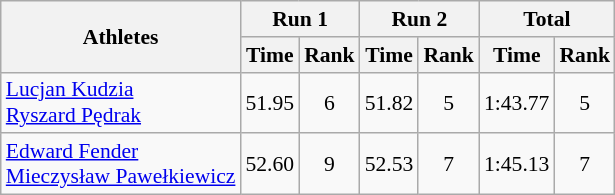<table class="wikitable" border="1" style="font-size:90%">
<tr>
<th rowspan="2">Athletes</th>
<th colspan="2">Run 1</th>
<th colspan="2">Run 2</th>
<th colspan="2">Total</th>
</tr>
<tr>
<th>Time</th>
<th>Rank</th>
<th>Time</th>
<th>Rank</th>
<th>Time</th>
<th>Rank</th>
</tr>
<tr>
<td><a href='#'>Lucjan Kudzia</a><br><a href='#'>Ryszard Pędrak</a></td>
<td align="center">51.95</td>
<td align="center">6</td>
<td align="center">51.82</td>
<td align="center">5</td>
<td align="center">1:43.77</td>
<td align="center">5</td>
</tr>
<tr>
<td><a href='#'>Edward Fender</a><br><a href='#'>Mieczysław Pawełkiewicz</a></td>
<td align="center">52.60</td>
<td align="center">9</td>
<td align="center">52.53</td>
<td align="center">7</td>
<td align="center">1:45.13</td>
<td align="center">7</td>
</tr>
</table>
